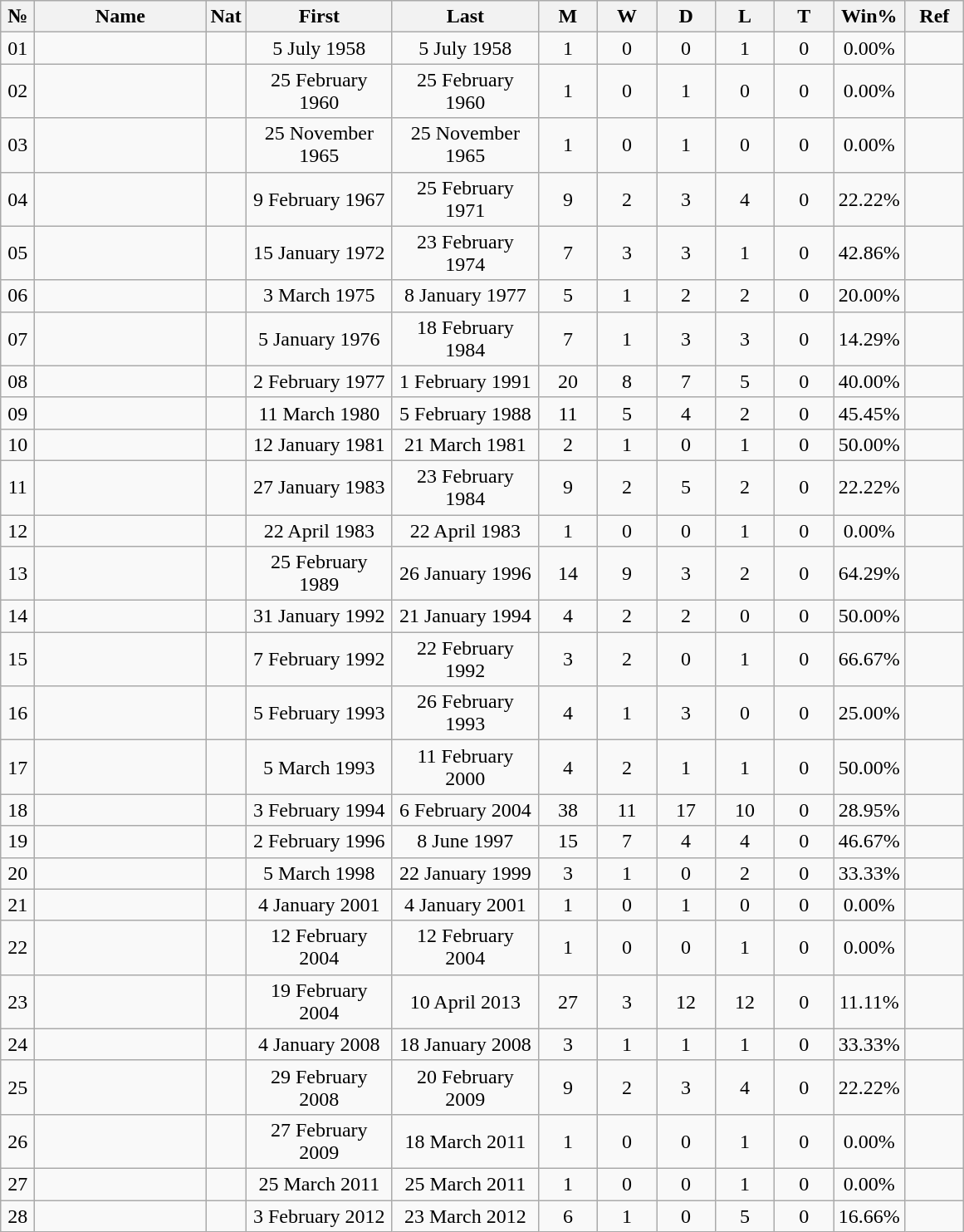<table class="wikitable sortable">
<tr>
<th width="20">№</th>
<th width="130">Name</th>
<th width="20">Nat</th>
<th width="110">First</th>
<th width="110">Last</th>
<th width="40">M</th>
<th width="40">W</th>
<th width="40">D</th>
<th width="40">L</th>
<th width="40">T</th>
<th width="50">Win%</th>
<th width="40">Ref</th>
</tr>
<tr align=center>
<td><span>0</span>1</td>
<td></td>
<td></td>
<td>5 July 1958</td>
<td>5 July 1958</td>
<td>1</td>
<td>0</td>
<td>0</td>
<td>1</td>
<td>0</td>
<td>0.00%</td>
<td></td>
</tr>
<tr align=center>
<td><span>0</span>2</td>
<td></td>
<td></td>
<td>25 February 1960</td>
<td>25 February 1960</td>
<td>1</td>
<td>0</td>
<td>1</td>
<td>0</td>
<td>0</td>
<td>0.00%</td>
<td></td>
</tr>
<tr align=center>
<td><span>0</span>3</td>
<td></td>
<td></td>
<td>25 November 1965</td>
<td>25 November 1965</td>
<td>1</td>
<td>0</td>
<td>1</td>
<td>0</td>
<td>0</td>
<td>0.00%</td>
<td></td>
</tr>
<tr align=center>
<td><span>0</span>4</td>
<td></td>
<td></td>
<td>9 February 1967</td>
<td>25 February 1971</td>
<td>9</td>
<td>2</td>
<td>3</td>
<td>4</td>
<td>0</td>
<td>22.22%</td>
<td></td>
</tr>
<tr align=center>
<td><span>0</span>5</td>
<td></td>
<td></td>
<td>15 January 1972</td>
<td>23 February 1974</td>
<td>7</td>
<td>3</td>
<td>3</td>
<td>1</td>
<td>0</td>
<td>42.86%</td>
<td></td>
</tr>
<tr align=center>
<td><span>0</span>6</td>
<td></td>
<td></td>
<td>3 March 1975</td>
<td>8 January 1977</td>
<td>5</td>
<td>1</td>
<td>2</td>
<td>2</td>
<td>0</td>
<td>20.00%</td>
<td></td>
</tr>
<tr align=center>
<td><span>0</span>7</td>
<td></td>
<td></td>
<td>5 January 1976</td>
<td>18 February 1984</td>
<td>7</td>
<td>1</td>
<td>3</td>
<td>3</td>
<td>0</td>
<td>14.29%</td>
<td></td>
</tr>
<tr align=center>
<td><span>0</span>8</td>
<td></td>
<td></td>
<td>2 February 1977</td>
<td>1 February 1991</td>
<td>20</td>
<td>8</td>
<td>7</td>
<td>5</td>
<td>0</td>
<td>40.00%</td>
<td></td>
</tr>
<tr align=center>
<td><span>0</span>9</td>
<td></td>
<td></td>
<td>11 March 1980</td>
<td>5 February 1988</td>
<td>11</td>
<td>5</td>
<td>4</td>
<td>2</td>
<td>0</td>
<td>45.45%</td>
<td></td>
</tr>
<tr align=center>
<td>10</td>
<td></td>
<td></td>
<td>12 January 1981</td>
<td>21 March 1981</td>
<td>2</td>
<td>1</td>
<td>0</td>
<td>1</td>
<td>0</td>
<td>50.00%</td>
<td></td>
</tr>
<tr align=center>
<td>11</td>
<td></td>
<td></td>
<td>27 January 1983</td>
<td>23 February 1984</td>
<td>9</td>
<td>2</td>
<td>5</td>
<td>2</td>
<td>0</td>
<td>22.22%</td>
<td></td>
</tr>
<tr align=center>
<td>12</td>
<td></td>
<td></td>
<td>22 April 1983</td>
<td>22 April 1983</td>
<td>1</td>
<td>0</td>
<td>0</td>
<td>1</td>
<td>0</td>
<td>0.00%</td>
<td></td>
</tr>
<tr align=center>
<td>13</td>
<td></td>
<td></td>
<td>25 February 1989</td>
<td>26 January 1996</td>
<td>14</td>
<td>9</td>
<td>3</td>
<td>2</td>
<td>0</td>
<td>64.29%</td>
<td></td>
</tr>
<tr align=center>
<td>14</td>
<td></td>
<td></td>
<td>31 January 1992</td>
<td>21 January 1994</td>
<td>4</td>
<td>2</td>
<td>2</td>
<td>0</td>
<td>0</td>
<td>50.00%</td>
<td></td>
</tr>
<tr align=center>
<td>15</td>
<td></td>
<td></td>
<td>7 February 1992</td>
<td>22 February 1992</td>
<td>3</td>
<td>2</td>
<td>0</td>
<td>1</td>
<td>0</td>
<td>66.67%</td>
<td></td>
</tr>
<tr align=center>
<td>16</td>
<td></td>
<td></td>
<td>5 February 1993</td>
<td>26 February 1993</td>
<td>4</td>
<td>1</td>
<td>3</td>
<td>0</td>
<td>0</td>
<td>25.00%</td>
<td></td>
</tr>
<tr align=center>
<td>17</td>
<td></td>
<td></td>
<td>5 March 1993</td>
<td>11 February 2000</td>
<td>4</td>
<td>2</td>
<td>1</td>
<td>1</td>
<td>0</td>
<td>50.00%</td>
<td></td>
</tr>
<tr align=center>
<td>18</td>
<td></td>
<td></td>
<td>3 February 1994</td>
<td>6 February 2004</td>
<td>38</td>
<td>11</td>
<td>17</td>
<td>10</td>
<td>0</td>
<td>28.95%</td>
<td></td>
</tr>
<tr align=center>
<td>19</td>
<td></td>
<td></td>
<td>2 February 1996</td>
<td>8 June 1997</td>
<td>15</td>
<td>7</td>
<td>4</td>
<td>4</td>
<td>0</td>
<td>46.67%</td>
<td></td>
</tr>
<tr align=center>
<td>20</td>
<td></td>
<td></td>
<td>5 March 1998</td>
<td>22 January 1999</td>
<td>3</td>
<td>1</td>
<td>0</td>
<td>2</td>
<td>0</td>
<td>33.33%</td>
<td></td>
</tr>
<tr align=center>
<td>21</td>
<td></td>
<td></td>
<td>4 January 2001</td>
<td>4 January 2001</td>
<td>1</td>
<td>0</td>
<td>1</td>
<td>0</td>
<td>0</td>
<td>0.00%</td>
<td></td>
</tr>
<tr align=center>
<td>22</td>
<td></td>
<td></td>
<td>12 February 2004</td>
<td>12 February 2004</td>
<td>1</td>
<td>0</td>
<td>0</td>
<td>1</td>
<td>0</td>
<td>0.00%</td>
<td></td>
</tr>
<tr align=center>
<td>23</td>
<td></td>
<td></td>
<td>19 February 2004</td>
<td>10 April 2013</td>
<td>27</td>
<td>3</td>
<td>12</td>
<td>12</td>
<td>0</td>
<td>11.11%</td>
<td></td>
</tr>
<tr align=center>
<td>24</td>
<td></td>
<td></td>
<td>4 January 2008</td>
<td>18 January 2008</td>
<td>3</td>
<td>1</td>
<td>1</td>
<td>1</td>
<td>0</td>
<td>33.33%</td>
<td></td>
</tr>
<tr align=center>
<td>25</td>
<td></td>
<td></td>
<td>29 February 2008</td>
<td>20 February 2009</td>
<td>9</td>
<td>2</td>
<td>3</td>
<td>4</td>
<td>0</td>
<td>22.22%</td>
<td></td>
</tr>
<tr align=center>
<td>26</td>
<td></td>
<td></td>
<td>27 February 2009</td>
<td>18 March 2011</td>
<td>1</td>
<td>0</td>
<td>0</td>
<td>1</td>
<td>0</td>
<td>0.00%</td>
<td></td>
</tr>
<tr align=center>
<td>27</td>
<td></td>
<td></td>
<td>25 March 2011</td>
<td>25 March 2011</td>
<td>1</td>
<td>0</td>
<td>0</td>
<td>1</td>
<td>0</td>
<td>0.00%</td>
<td></td>
</tr>
<tr align=center>
<td>28</td>
<td></td>
<td></td>
<td>3 February 2012</td>
<td>23 March 2012</td>
<td>6</td>
<td>1</td>
<td>0</td>
<td>5</td>
<td>0</td>
<td>16.66%</td>
<td></td>
</tr>
</table>
